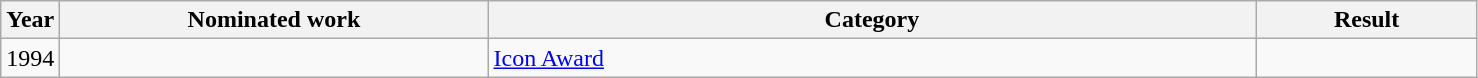<table class=wikitable>
<tr>
<th width=4%>Year</th>
<th width=29%>Nominated work</th>
<th width=52%>Category</th>
<th width=15%>Result</th>
</tr>
<tr>
<td align=center>1994</td>
<td></td>
<td><a href='#'>Icon Award</a></td>
<td></td>
</tr>
</table>
